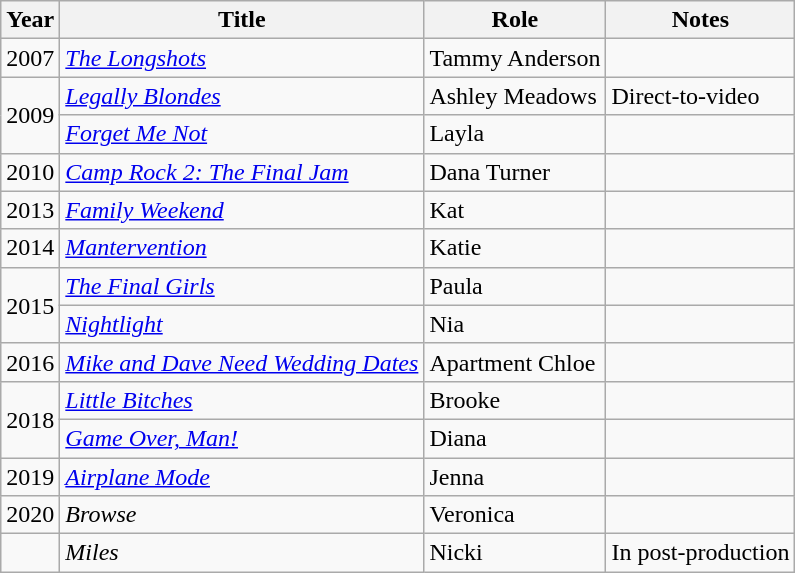<table class="wikitable sortable">
<tr>
<th>Year</th>
<th>Title</th>
<th>Role</th>
<th class="unsortable">Notes</th>
</tr>
<tr>
<td>2007</td>
<td data-sort-value="Longshots, The"><em><a href='#'>The Longshots</a></em></td>
<td>Tammy Anderson</td>
<td></td>
</tr>
<tr>
<td rowspan="2">2009</td>
<td><em><a href='#'>Legally Blondes</a></em></td>
<td>Ashley Meadows</td>
<td>Direct-to-video</td>
</tr>
<tr>
<td><em><a href='#'>Forget Me Not</a></em></td>
<td>Layla</td>
<td></td>
</tr>
<tr>
<td>2010</td>
<td><em><a href='#'>Camp Rock 2: The Final Jam</a></em></td>
<td>Dana Turner</td>
<td></td>
</tr>
<tr>
<td>2013</td>
<td><em><a href='#'>Family Weekend</a></em></td>
<td>Kat</td>
<td></td>
</tr>
<tr>
<td>2014</td>
<td><em><a href='#'>Mantervention</a></em></td>
<td>Katie</td>
<td></td>
</tr>
<tr>
<td rowspan="2">2015</td>
<td data-sort-value="Final Girls, The"><em><a href='#'>The Final Girls</a></em></td>
<td>Paula</td>
<td></td>
</tr>
<tr>
<td><em><a href='#'>Nightlight</a></em></td>
<td>Nia</td>
<td></td>
</tr>
<tr>
<td>2016</td>
<td><em><a href='#'>Mike and Dave Need Wedding Dates</a></em></td>
<td>Apartment Chloe</td>
<td></td>
</tr>
<tr>
<td rowspan="2">2018</td>
<td><em><a href='#'>Little Bitches</a></em></td>
<td>Brooke</td>
<td></td>
</tr>
<tr>
<td><em><a href='#'>Game Over, Man!</a></em></td>
<td>Diana</td>
<td></td>
</tr>
<tr>
<td>2019</td>
<td><em><a href='#'>Airplane Mode</a></em></td>
<td>Jenna</td>
<td></td>
</tr>
<tr>
<td>2020</td>
<td><em>Browse</em></td>
<td>Veronica</td>
<td></td>
</tr>
<tr>
<td></td>
<td><em>Miles</em></td>
<td>Nicki</td>
<td>In post-production</td>
</tr>
</table>
